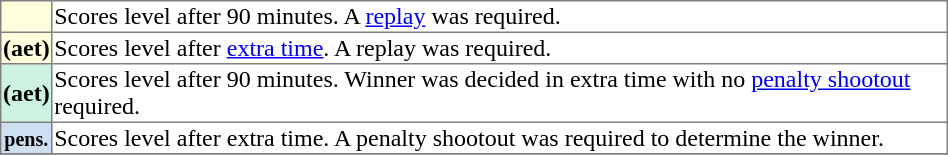<table class="toccolours" border="1" style="border-collapse: collapse; width: 50%; margin: left;">
<tr>
<td style="background:#ffffdd;"></td>
<td>Scores level after 90 minutes. A <a href='#'>replay</a> was required.</td>
</tr>
<tr>
<td style="background:#ffffdd; text-align: center;"><strong>(aet)</strong></td>
<td>Scores level after <a href='#'>extra time</a>. A replay was required.</td>
</tr>
<tr>
<td style="background:#cef2e0; text-align: center;"><strong>(aet)</strong></td>
<td>Scores level after 90 minutes. Winner was decided in extra time with no <a href='#'>penalty shootout</a> required.</td>
</tr>
<tr>
<td style="background:#cedff2; text-align: center;"><small><strong>pens.</strong></small></td>
<td>Scores level after extra time. A penalty shootout was required to determine the winner.</td>
</tr>
<tr>
</tr>
</table>
